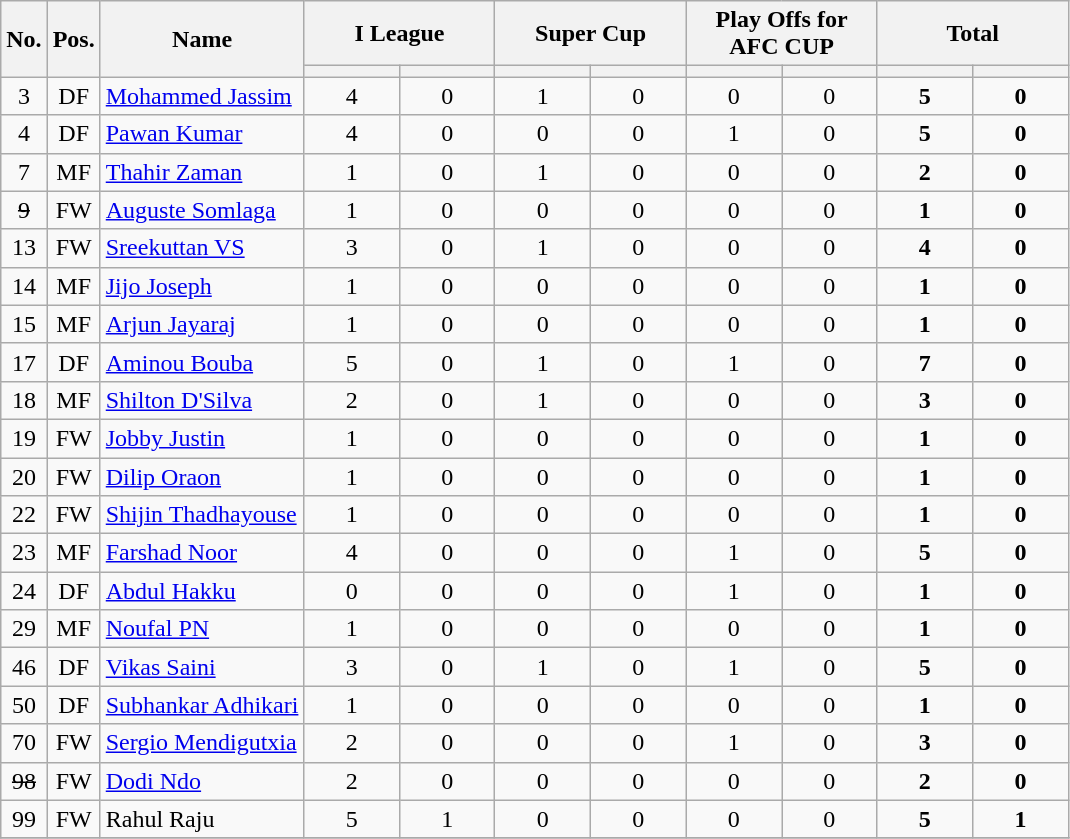<table class="wikitable sortable" style="text-align: center;">
<tr>
<th rowspan="2">No.</th>
<th rowspan="2">Pos.</th>
<th rowspan="2">Name</th>
<th colspan="2" width=120>I League</th>
<th colspan="2" width=120>Super Cup</th>
<th colspan="2" width=120>Play Offs for AFC CUP</th>
<th colspan="2" width=120>Total</th>
</tr>
<tr>
<th></th>
<th></th>
<th></th>
<th></th>
<th></th>
<th></th>
<th></th>
<th></th>
</tr>
<tr>
<td>3</td>
<td>DF</td>
<td align="left"> <a href='#'>Mohammed Jassim</a></td>
<td>4</td>
<td>0</td>
<td>1</td>
<td>0</td>
<td>0</td>
<td>0</td>
<td><strong>5</strong></td>
<td><strong>0</strong></td>
</tr>
<tr>
<td>4</td>
<td>DF</td>
<td align="left"> <a href='#'>Pawan Kumar</a></td>
<td>4</td>
<td>0</td>
<td>0</td>
<td>0</td>
<td>1</td>
<td>0</td>
<td><strong>5</strong></td>
<td><strong>0</strong></td>
</tr>
<tr>
<td>7</td>
<td>MF</td>
<td align="left"> <a href='#'>Thahir Zaman</a></td>
<td>1</td>
<td>0</td>
<td>1</td>
<td>0</td>
<td>0</td>
<td>0</td>
<td><strong>2</strong></td>
<td><strong>0</strong></td>
</tr>
<tr>
<td><s>9</s></td>
<td>FW</td>
<td align="left"> <a href='#'>Auguste Somlaga</a></td>
<td>1</td>
<td>0</td>
<td>0</td>
<td>0</td>
<td>0</td>
<td>0</td>
<td><strong>1</strong></td>
<td><strong>0</strong></td>
</tr>
<tr>
<td>13</td>
<td>FW</td>
<td align="left"> <a href='#'>Sreekuttan VS</a></td>
<td>3</td>
<td>0</td>
<td>1</td>
<td>0</td>
<td>0</td>
<td>0</td>
<td><strong>4</strong></td>
<td><strong>0</strong></td>
</tr>
<tr>
<td>14</td>
<td>MF</td>
<td align="left"> <a href='#'>Jijo Joseph</a></td>
<td>1</td>
<td>0</td>
<td>0</td>
<td>0</td>
<td>0</td>
<td>0</td>
<td><strong>1</strong></td>
<td><strong>0</strong></td>
</tr>
<tr>
<td>15</td>
<td>MF</td>
<td align="left"> <a href='#'>Arjun Jayaraj</a></td>
<td>1</td>
<td>0</td>
<td>0</td>
<td>0</td>
<td>0</td>
<td>0</td>
<td><strong>1</strong></td>
<td><strong>0</strong></td>
</tr>
<tr>
<td>17</td>
<td>DF</td>
<td align="left"> <a href='#'>Aminou Bouba</a></td>
<td>5</td>
<td>0</td>
<td>1</td>
<td>0</td>
<td>1</td>
<td>0</td>
<td><strong>7</strong></td>
<td><strong>0</strong></td>
</tr>
<tr>
<td>18</td>
<td>MF</td>
<td align="left"> <a href='#'>Shilton D'Silva</a></td>
<td>2</td>
<td>0</td>
<td>1</td>
<td>0</td>
<td>0</td>
<td>0</td>
<td><strong>3</strong></td>
<td><strong>0</strong></td>
</tr>
<tr>
<td>19</td>
<td>FW</td>
<td align="left"> <a href='#'>Jobby Justin</a></td>
<td>1</td>
<td>0</td>
<td>0</td>
<td>0</td>
<td>0</td>
<td>0</td>
<td><strong>1</strong></td>
<td><strong>0</strong></td>
</tr>
<tr>
<td>20</td>
<td>FW</td>
<td align="left"> <a href='#'>Dilip Oraon</a></td>
<td>1</td>
<td>0</td>
<td>0</td>
<td>0</td>
<td>0</td>
<td>0</td>
<td><strong>1</strong></td>
<td><strong>0</strong></td>
</tr>
<tr>
<td>22</td>
<td>FW</td>
<td align="left"> <a href='#'>Shijin Thadhayouse</a></td>
<td>1</td>
<td>0</td>
<td>0</td>
<td>0</td>
<td>0</td>
<td>0</td>
<td><strong>1</strong></td>
<td><strong>0</strong></td>
</tr>
<tr>
<td>23</td>
<td>MF</td>
<td align="left"> <a href='#'>Farshad Noor</a></td>
<td>4</td>
<td>0</td>
<td>0</td>
<td>0</td>
<td>1</td>
<td>0</td>
<td><strong>5</strong></td>
<td><strong>0</strong></td>
</tr>
<tr>
<td>24</td>
<td>DF</td>
<td align="left"> <a href='#'>Abdul Hakku</a></td>
<td>0</td>
<td>0</td>
<td>0</td>
<td>0</td>
<td>1</td>
<td>0</td>
<td><strong>1</strong></td>
<td><strong>0</strong></td>
</tr>
<tr>
<td>29</td>
<td>MF</td>
<td align="left"> <a href='#'>Noufal PN</a></td>
<td>1</td>
<td>0</td>
<td>0</td>
<td>0</td>
<td>0</td>
<td>0</td>
<td><strong>1</strong></td>
<td><strong>0</strong></td>
</tr>
<tr>
<td>46</td>
<td>DF</td>
<td align="left"> <a href='#'>Vikas Saini</a></td>
<td>3</td>
<td>0</td>
<td>1</td>
<td>0</td>
<td>1</td>
<td>0</td>
<td><strong>5</strong></td>
<td><strong>0</strong></td>
</tr>
<tr>
<td>50</td>
<td>DF</td>
<td align="left"> <a href='#'>Subhankar Adhikari</a></td>
<td>1</td>
<td>0</td>
<td>0</td>
<td>0</td>
<td>0</td>
<td>0</td>
<td><strong>1</strong></td>
<td><strong>0</strong></td>
</tr>
<tr>
<td>70</td>
<td>FW</td>
<td align="left"> <a href='#'>Sergio Mendigutxia</a></td>
<td>2</td>
<td>0</td>
<td>0</td>
<td>0</td>
<td>1</td>
<td>0</td>
<td><strong>3</strong></td>
<td><strong>0</strong></td>
</tr>
<tr>
<td><s>98</s></td>
<td>FW</td>
<td align="left"> <a href='#'>Dodi Ndo</a></td>
<td>2</td>
<td>0</td>
<td>0</td>
<td>0</td>
<td>0</td>
<td>0</td>
<td><strong>2</strong></td>
<td><strong>0</strong></td>
</tr>
<tr>
<td>99</td>
<td>FW</td>
<td align="left"> Rahul Raju</td>
<td>5</td>
<td>1</td>
<td>0</td>
<td>0</td>
<td>0</td>
<td>0</td>
<td><strong>5</strong></td>
<td><strong>1</strong></td>
</tr>
<tr>
</tr>
</table>
